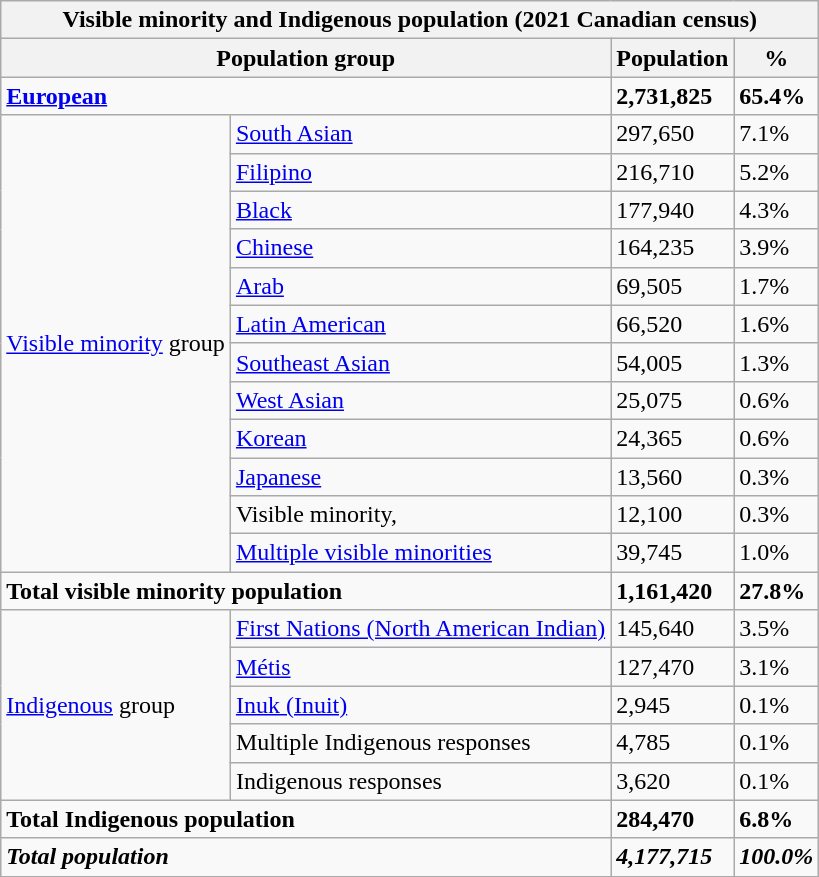<table class="wikitable">
<tr>
<th colspan=4>Visible minority and Indigenous population (2021 Canadian census)</th>
</tr>
<tr>
<th colspan="2">Population group</th>
<th>Population</th>
<th>%</th>
</tr>
<tr>
<td colspan="2"><strong><a href='#'>European</a></strong></td>
<td><strong>2,731,825</strong></td>
<td><strong>65.4%</strong></td>
</tr>
<tr>
<td rowspan="12"><a href='#'>Visible minority</a> group<br></td>
<td><a href='#'>South Asian</a></td>
<td>297,650</td>
<td>7.1%</td>
</tr>
<tr>
<td><a href='#'>Filipino</a></td>
<td>216,710</td>
<td>5.2%</td>
</tr>
<tr>
<td><a href='#'>Black</a></td>
<td>177,940</td>
<td>4.3%</td>
</tr>
<tr>
<td><a href='#'>Chinese</a></td>
<td>164,235</td>
<td>3.9%</td>
</tr>
<tr>
<td><a href='#'>Arab</a></td>
<td>69,505</td>
<td>1.7%</td>
</tr>
<tr>
<td><a href='#'>Latin American</a></td>
<td>66,520</td>
<td>1.6%</td>
</tr>
<tr>
<td><a href='#'>Southeast Asian</a></td>
<td>54,005</td>
<td>1.3%</td>
</tr>
<tr>
<td><a href='#'>West Asian</a></td>
<td>25,075</td>
<td>0.6%</td>
</tr>
<tr>
<td><a href='#'>Korean</a></td>
<td>24,365</td>
<td>0.6%</td>
</tr>
<tr>
<td><a href='#'>Japanese</a></td>
<td>13,560</td>
<td>0.3%</td>
</tr>
<tr>
<td>Visible minority, </td>
<td>12,100</td>
<td>0.3%</td>
</tr>
<tr>
<td><a href='#'>Multiple visible minorities</a></td>
<td>39,745</td>
<td>1.0%</td>
</tr>
<tr>
<td colspan="2"><strong>Total visible minority population</strong></td>
<td><strong>1,161,420</strong></td>
<td><strong>27.8%</strong></td>
</tr>
<tr>
<td rowspan="5"><a href='#'>Indigenous</a> group<br></td>
<td><a href='#'>First Nations (North American Indian)</a></td>
<td>145,640</td>
<td>3.5%</td>
</tr>
<tr>
<td><a href='#'>Métis</a></td>
<td>127,470</td>
<td>3.1%</td>
</tr>
<tr>
<td><a href='#'>Inuk (Inuit)</a></td>
<td>2,945</td>
<td>0.1%</td>
</tr>
<tr>
<td>Multiple Indigenous responses</td>
<td>4,785</td>
<td>0.1%</td>
</tr>
<tr>
<td>Indigenous responses </td>
<td>3,620</td>
<td>0.1%</td>
</tr>
<tr>
<td colspan="2"><strong>Total Indigenous population</strong></td>
<td><strong>284,470</strong></td>
<td><strong>6.8%</strong></td>
</tr>
<tr>
<td colspan="2"><strong><em>Total population</em></strong></td>
<td><strong><em>4,177,715</em></strong></td>
<td><strong><em>100.0%</em></strong></td>
</tr>
</table>
